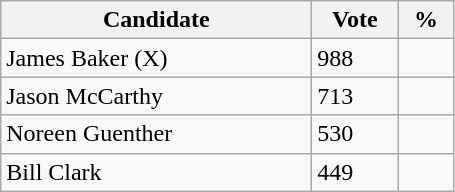<table class="wikitable">
<tr>
<th bgcolor="#DDDDFF" width="200px">Candidate</th>
<th bgcolor="#DDDDFF" width="50px">Vote</th>
<th bgcolor="#DDDDFF" width="30px">%</th>
</tr>
<tr>
<td>James Baker (X)</td>
<td>988</td>
<td></td>
</tr>
<tr>
<td>Jason McCarthy</td>
<td>713</td>
<td></td>
</tr>
<tr>
<td>Noreen Guenther</td>
<td>530</td>
<td></td>
</tr>
<tr>
<td>Bill Clark</td>
<td>449</td>
<td></td>
</tr>
</table>
